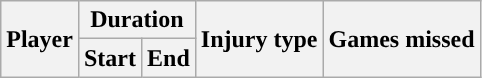<table class="wikitable sortable collapsible collapsed" style="text-align:center;">
<tr>
<th rowspan="2">Player</th>
<th colspan="2">Duration</th>
<th rowspan="2">Injury type</th>
<th rowspan="2">Games missed</th>
</tr>
<tr>
<th>Start</th>
<th>End<br></th>
</tr>
</table>
